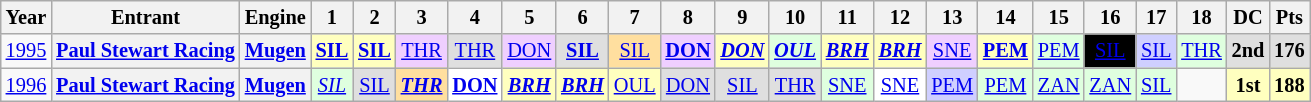<table class="wikitable" style="text-align:center; font-size:85%">
<tr>
<th>Year</th>
<th>Entrant</th>
<th>Engine</th>
<th>1</th>
<th>2</th>
<th>3</th>
<th>4</th>
<th>5</th>
<th>6</th>
<th>7</th>
<th>8</th>
<th>9</th>
<th>10</th>
<th>11</th>
<th>12</th>
<th>13</th>
<th>14</th>
<th>15</th>
<th>16</th>
<th>17</th>
<th>18</th>
<th>DC</th>
<th>Pts</th>
</tr>
<tr>
<td><a href='#'>1995</a></td>
<th nowrap><a href='#'>Paul Stewart Racing</a></th>
<th nowrap><a href='#'>Mugen</a></th>
<td style="background:#FFFFBF;"><strong><a href='#'>SIL</a></strong><br></td>
<td style="background:#FFFFBF;"><strong><a href='#'>SIL</a></strong><br></td>
<td style="background:#EFCFFF;"><a href='#'>THR</a><br></td>
<td style="background:#DFDFDF;"><a href='#'>THR</a><br></td>
<td style="background:#EFCFFF;"><a href='#'>DON</a><br></td>
<td style="background:#DFDFDF;"><strong><a href='#'>SIL</a></strong><br></td>
<td style="background:#FFDF9F;"><a href='#'>SIL</a><br></td>
<td style="background:#EFCFFF;"><strong><a href='#'>DON</a></strong><br></td>
<td style="background:#FFFFBF;"><strong><em><a href='#'>DON</a></em></strong><br></td>
<td style="background:#DFFFDF;"><strong><em><a href='#'>OUL</a></em></strong><br></td>
<td style="background:#FFFFBF;"><strong><em><a href='#'>BRH</a></em></strong><br></td>
<td style="background:#FFFFBF;"><strong><em><a href='#'>BRH</a></em></strong><br></td>
<td style="background:#EFCFFF;"><a href='#'>SNE</a><br></td>
<td style="background:#FFFFBF;"><strong><a href='#'>PEM</a></strong><br></td>
<td style="background:#DFFFDF;"><a href='#'>PEM</a><br></td>
<td style="background:#000000; color:#ffffff"><a href='#'>SIL</a><br></td>
<td style="background:#CFCFFF;"><a href='#'>SIL</a><br></td>
<td style="background:#DFFFDF;"><a href='#'>THR</a><br></td>
<th style="background:#DFDFDF;">2nd</th>
<th style="background:#DFDFDF;">176</th>
</tr>
<tr>
<td><a href='#'>1996</a></td>
<th nowrap><a href='#'>Paul Stewart Racing</a></th>
<th nowrap><a href='#'>Mugen</a></th>
<td style="background:#DFFFDF;"><em><a href='#'>SIL</a></em><br></td>
<td style="background:#DFDFDF;"><a href='#'>SIL</a><br></td>
<td style="background:#FFDF9F;"><strong><em><a href='#'>THR</a></em></strong><br></td>
<td style="background:#FFFFFF;"><strong><a href='#'>DON</a></strong><br></td>
<td style="background:#FFFFBF;"><strong><em><a href='#'>BRH</a></em></strong><br></td>
<td style="background:#FFFFBF;"><strong><em><a href='#'>BRH</a></em></strong><br></td>
<td style="background:#FFFFBF;"><a href='#'>OUL</a><br></td>
<td style="background:#DFDFDF;"><a href='#'>DON</a><br></td>
<td style="background:#DFDFDF;"><a href='#'>SIL</a><br></td>
<td style="background:#DFDFDF;"><a href='#'>THR</a><br></td>
<td style="background:#DFFFDF;"><a href='#'>SNE</a><br></td>
<td style="background:#FFFFFF;"><a href='#'>SNE</a><br></td>
<td style="background:#CFCFFF;"><a href='#'>PEM</a><br></td>
<td style="background:#DFFFDF;"><a href='#'>PEM</a><br></td>
<td style="background:#DFFFDF;"><a href='#'>ZAN</a><br></td>
<td style="background:#DFFFDF;"><a href='#'>ZAN</a><br></td>
<td style="background:#DFFFDF;"><a href='#'>SIL</a><br></td>
<td></td>
<th style="background:#FFFFBF;">1st</th>
<th style="background:#FFFFBF;">188</th>
</tr>
</table>
